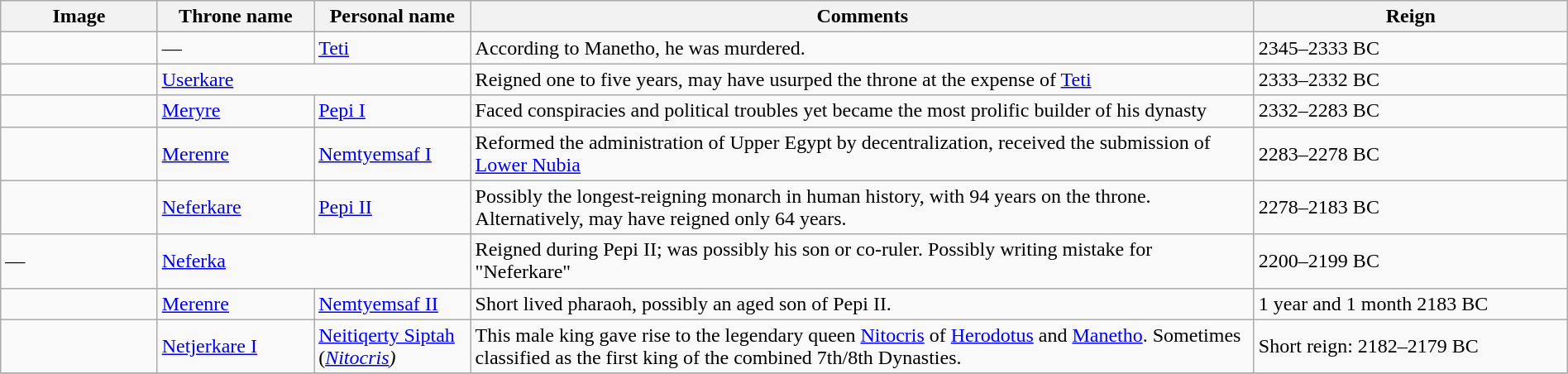<table class="wikitable" width="100%">
<tr>
<th width="10%">Image</th>
<th width="10%">Throne name</th>
<th width="10%">Personal name</th>
<th width="50%">Comments</th>
<th width="20%">Reign</th>
</tr>
<tr>
<td></td>
<td>—</td>
<td><a href='#'>Teti</a></td>
<td>According to Manetho, he was murdered.</td>
<td>2345–2333 BC</td>
</tr>
<tr>
<td></td>
<td colspan="2"><a href='#'>Userkare</a></td>
<td>Reigned one to five years, may have usurped the throne at the expense of <a href='#'>Teti</a></td>
<td>2333–2332 BC</td>
</tr>
<tr>
<td></td>
<td><a href='#'>Meryre</a></td>
<td><a href='#'>Pepi I</a></td>
<td>Faced conspiracies and political troubles yet became the most prolific builder of his dynasty</td>
<td>2332–2283 BC</td>
</tr>
<tr>
<td></td>
<td><a href='#'>Merenre</a></td>
<td><a href='#'>Nemtyemsaf I</a></td>
<td>Reformed the administration of Upper Egypt by decentralization, received the submission of <a href='#'>Lower Nubia</a></td>
<td>2283–2278 BC</td>
</tr>
<tr>
<td></td>
<td><a href='#'>Neferkare</a></td>
<td><a href='#'>Pepi II</a></td>
<td>Possibly the longest-reigning monarch in human history, with 94 years on the throne. Alternatively, may have reigned only 64 years.</td>
<td>2278–2183 BC</td>
</tr>
<tr>
<td>—</td>
<td colspan="2"><a href='#'>Neferka</a></td>
<td>Reigned during Pepi II; was possibly his son or co-ruler. Possibly writing mistake for "Neferkare"</td>
<td>2200–2199 BC</td>
</tr>
<tr>
<td></td>
<td><a href='#'>Merenre</a></td>
<td><a href='#'>Nemtyemsaf II</a></td>
<td>Short lived pharaoh, possibly an aged son of Pepi II.</td>
<td>1 year and 1 month  2183 BC</td>
</tr>
<tr>
<td></td>
<td><a href='#'>Netjerkare I</a></td>
<td><a href='#'>Neitiqerty Siptah</a> (<em><a href='#'>Nitocris</a>)</em></td>
<td>This male king gave rise to the legendary queen <a href='#'>Nitocris</a> of <a href='#'>Herodotus</a> and <a href='#'>Manetho</a>. Sometimes classified as the first king of the combined 7th/8th Dynasties.</td>
<td>Short reign:  2182–2179 BC</td>
</tr>
<tr>
</tr>
</table>
